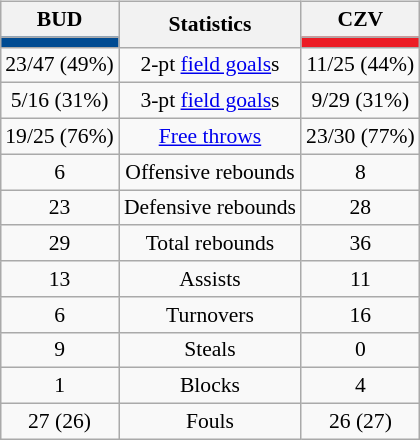<table style="width:100%;">
<tr>
<td valign=top align=right width=33%><br>













</td>
<td style="vertical-align:top; align:center; width:33%;"><br><table style="width:100%;">
<tr>
<td style="width=50%;"></td>
<td></td>
<td style="width=50%;"></td>
</tr>
</table>
<table class="wikitable" style="font-size:90%; text-align:center; margin:auto;" align=center>
<tr>
<th>BUD</th>
<th rowspan=2>Statistics</th>
<th>CZV</th>
</tr>
<tr>
<td style="background:#004B92;"></td>
<td style="background:#EC1C24 ;"></td>
</tr>
<tr>
<td>23/47 (49%)</td>
<td>2-pt <a href='#'>field goals</a>s</td>
<td>11/25 (44%)</td>
</tr>
<tr>
<td>5/16 (31%)</td>
<td>3-pt <a href='#'>field goals</a>s</td>
<td>9/29 (31%)</td>
</tr>
<tr>
<td>19/25 (76%)</td>
<td><a href='#'>Free throws</a></td>
<td>23/30 (77%)</td>
</tr>
<tr>
<td>6</td>
<td>Offensive rebounds</td>
<td>8</td>
</tr>
<tr>
<td>23</td>
<td>Defensive rebounds</td>
<td>28</td>
</tr>
<tr>
<td>29</td>
<td>Total rebounds</td>
<td>36</td>
</tr>
<tr>
<td>13</td>
<td>Assists</td>
<td>11</td>
</tr>
<tr>
<td>6</td>
<td>Turnovers</td>
<td>16</td>
</tr>
<tr>
<td>9</td>
<td>Steals</td>
<td>0</td>
</tr>
<tr>
<td>1</td>
<td>Blocks</td>
<td>4</td>
</tr>
<tr>
<td>27 (26)</td>
<td>Fouls</td>
<td>26 (27)</td>
</tr>
</table>
</td>
<td style="vertical-align:top; align:left; width:33%;"><br>













</td>
</tr>
</table>
